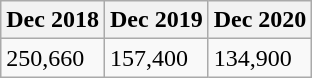<table class="wikitable">
<tr>
<th>Dec 2018</th>
<th>Dec 2019</th>
<th>Dec 2020</th>
</tr>
<tr>
<td>250,660</td>
<td>157,400</td>
<td>134,900</td>
</tr>
</table>
